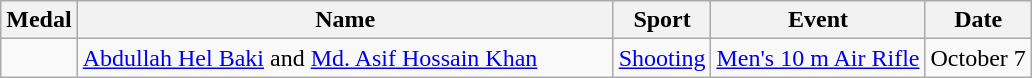<table class="wikitable sortable">
<tr>
<th>Medal</th>
<th width=350px>Name</th>
<th>Sport</th>
<th>Event</th>
<th>Date</th>
</tr>
<tr>
<td></td>
<td><a href='#'>Abdullah Hel Baki</a> and <a href='#'>Md. Asif Hossain Khan</a></td>
<td><a href='#'>Shooting</a></td>
<td><a href='#'>Men's 10 m Air Rifle</a></td>
<td>October 7</td>
</tr>
</table>
